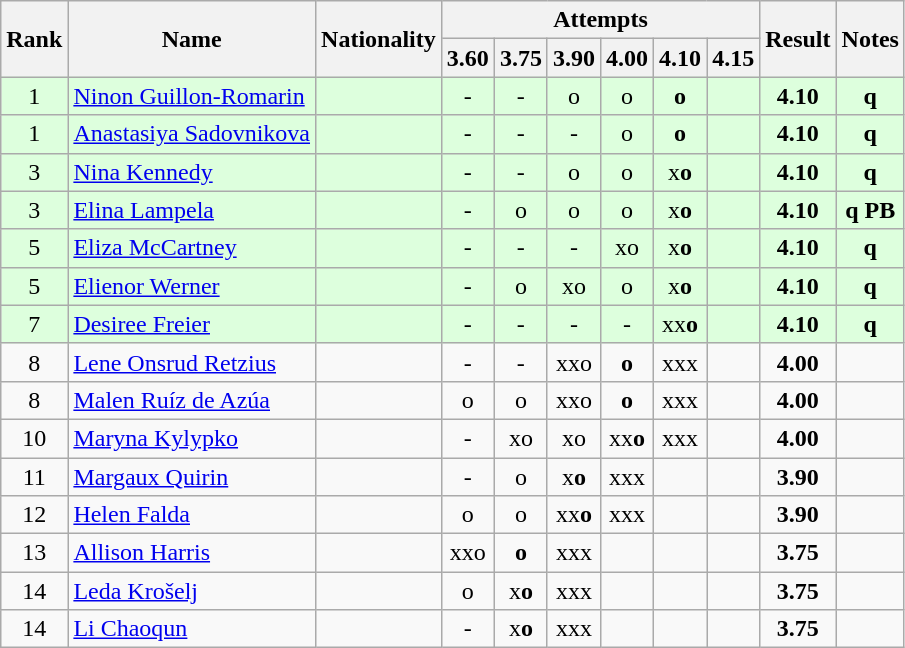<table class="wikitable sortable" style="text-align:center">
<tr>
<th rowspan=2>Rank</th>
<th rowspan=2>Name</th>
<th rowspan=2>Nationality</th>
<th colspan=6>Attempts</th>
<th rowspan=2>Result</th>
<th rowspan=2>Notes</th>
</tr>
<tr>
<th>3.60</th>
<th>3.75</th>
<th>3.90</th>
<th>4.00</th>
<th>4.10</th>
<th>4.15</th>
</tr>
<tr bgcolor=ddffdd>
<td>1</td>
<td align=left><a href='#'>Ninon Guillon-Romarin</a></td>
<td align=left></td>
<td>-</td>
<td>-</td>
<td>o</td>
<td>o</td>
<td><strong>o</strong></td>
<td></td>
<td><strong>4.10</strong></td>
<td><strong>q</strong></td>
</tr>
<tr bgcolor=ddffdd>
<td>1</td>
<td align=left><a href='#'>Anastasiya Sadovnikova</a></td>
<td align=left></td>
<td>-</td>
<td>-</td>
<td>-</td>
<td>o</td>
<td><strong>o</strong></td>
<td></td>
<td><strong>4.10</strong></td>
<td><strong>q</strong></td>
</tr>
<tr bgcolor=ddffdd>
<td>3</td>
<td align=left><a href='#'>Nina Kennedy</a></td>
<td align=left></td>
<td>-</td>
<td>-</td>
<td>o</td>
<td>o</td>
<td>x<strong>o</strong></td>
<td></td>
<td><strong>4.10</strong></td>
<td><strong>q</strong></td>
</tr>
<tr bgcolor=ddffdd>
<td>3</td>
<td align=left><a href='#'>Elina Lampela</a></td>
<td align=left></td>
<td>-</td>
<td>o</td>
<td>o</td>
<td>o</td>
<td>x<strong>o</strong></td>
<td></td>
<td><strong>4.10</strong></td>
<td><strong>q PB</strong></td>
</tr>
<tr bgcolor=ddffdd>
<td>5</td>
<td align=left><a href='#'>Eliza McCartney</a></td>
<td align=left></td>
<td>-</td>
<td>-</td>
<td>-</td>
<td>xo</td>
<td>x<strong>o</strong></td>
<td></td>
<td><strong>4.10</strong></td>
<td><strong>q</strong></td>
</tr>
<tr bgcolor=ddffdd>
<td>5</td>
<td align=left><a href='#'>Elienor Werner</a></td>
<td align=left></td>
<td>-</td>
<td>o</td>
<td>xo</td>
<td>o</td>
<td>x<strong>o</strong></td>
<td></td>
<td><strong>4.10</strong></td>
<td><strong>q</strong></td>
</tr>
<tr bgcolor=ddffdd>
<td>7</td>
<td align=left><a href='#'>Desiree Freier</a></td>
<td align=left></td>
<td>-</td>
<td>-</td>
<td>-</td>
<td>-</td>
<td>xx<strong>o</strong></td>
<td></td>
<td><strong>4.10</strong></td>
<td><strong>q</strong></td>
</tr>
<tr>
<td>8</td>
<td align=left><a href='#'>Lene Onsrud Retzius</a></td>
<td align=left></td>
<td>-</td>
<td>-</td>
<td>xxo</td>
<td><strong>o</strong></td>
<td>xxx</td>
<td></td>
<td><strong>4.00</strong></td>
<td></td>
</tr>
<tr>
<td>8</td>
<td align=left><a href='#'>Malen Ruíz de Azúa</a></td>
<td align=left></td>
<td>o</td>
<td>o</td>
<td>xxo</td>
<td><strong>o</strong></td>
<td>xxx</td>
<td></td>
<td><strong>4.00</strong></td>
<td></td>
</tr>
<tr>
<td>10</td>
<td align=left><a href='#'>Maryna Kylypko</a></td>
<td align=left></td>
<td>-</td>
<td>xo</td>
<td>xo</td>
<td>xx<strong>o</strong></td>
<td>xxx</td>
<td></td>
<td><strong>4.00</strong></td>
<td></td>
</tr>
<tr>
<td>11</td>
<td align=left><a href='#'>Margaux Quirin</a></td>
<td align=left></td>
<td>-</td>
<td>o</td>
<td>x<strong>o</strong></td>
<td>xxx</td>
<td></td>
<td></td>
<td><strong>3.90</strong></td>
<td></td>
</tr>
<tr>
<td>12</td>
<td align=left><a href='#'>Helen Falda</a></td>
<td align=left></td>
<td>o</td>
<td>o</td>
<td>xx<strong>o</strong></td>
<td>xxx</td>
<td></td>
<td></td>
<td><strong>3.90</strong></td>
<td></td>
</tr>
<tr>
<td>13</td>
<td align=left><a href='#'>Allison Harris</a></td>
<td align=left></td>
<td>xxo</td>
<td><strong>o</strong></td>
<td>xxx</td>
<td></td>
<td></td>
<td></td>
<td><strong>3.75</strong></td>
<td></td>
</tr>
<tr>
<td>14</td>
<td align=left><a href='#'>Leda Krošelj</a></td>
<td align=left></td>
<td>o</td>
<td>x<strong>o</strong></td>
<td>xxx</td>
<td></td>
<td></td>
<td></td>
<td><strong>3.75</strong></td>
<td></td>
</tr>
<tr>
<td>14</td>
<td align=left><a href='#'>Li Chaoqun</a></td>
<td align=left></td>
<td>-</td>
<td>x<strong>o</strong></td>
<td>xxx</td>
<td></td>
<td></td>
<td></td>
<td><strong>3.75</strong></td>
<td></td>
</tr>
</table>
